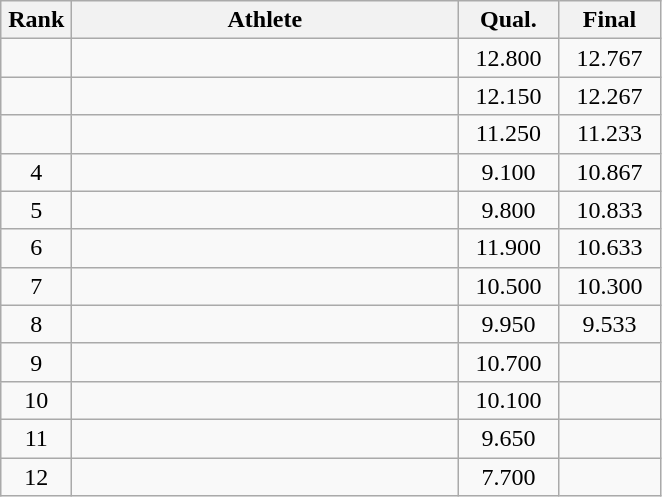<table class=wikitable style="text-align:center">
<tr>
<th width=40>Rank</th>
<th width=250>Athlete</th>
<th width=60>Qual.</th>
<th width=60>Final</th>
</tr>
<tr>
<td></td>
<td align="left"></td>
<td>12.800</td>
<td>12.767</td>
</tr>
<tr>
<td></td>
<td align="left"></td>
<td>12.150</td>
<td>12.267</td>
</tr>
<tr>
<td></td>
<td align="left"></td>
<td>11.250</td>
<td>11.233</td>
</tr>
<tr>
<td>4</td>
<td align="left"></td>
<td>9.100</td>
<td>10.867</td>
</tr>
<tr>
<td>5</td>
<td align="left"></td>
<td>9.800</td>
<td>10.833</td>
</tr>
<tr>
<td>6</td>
<td align="left"></td>
<td>11.900</td>
<td>10.633</td>
</tr>
<tr>
<td>7</td>
<td align="left"></td>
<td>10.500</td>
<td>10.300</td>
</tr>
<tr>
<td>8</td>
<td align="left"></td>
<td>9.950</td>
<td>9.533</td>
</tr>
<tr>
<td>9</td>
<td align="left"></td>
<td>10.700</td>
<td></td>
</tr>
<tr>
<td>10</td>
<td align="left"></td>
<td>10.100</td>
<td></td>
</tr>
<tr>
<td>11</td>
<td align="left"></td>
<td>9.650</td>
<td></td>
</tr>
<tr>
<td>12</td>
<td align="left"></td>
<td>7.700</td>
<td></td>
</tr>
</table>
